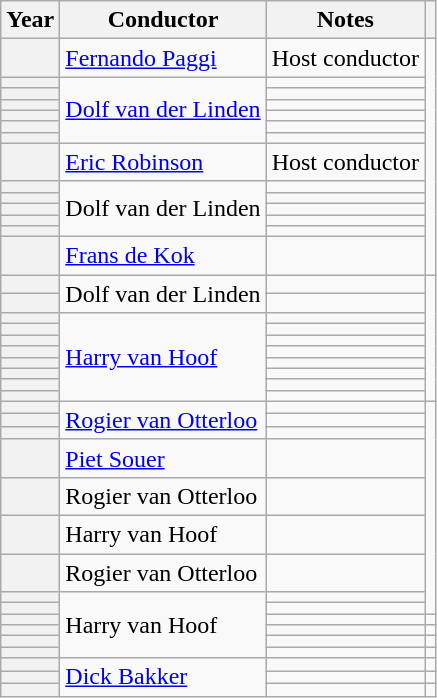<table class="wikitable plainrowheaders">
<tr>
<th>Year</th>
<th>Conductor</th>
<th>Notes</th>
<th></th>
</tr>
<tr>
<th scope="row"></th>
<td> <a href='#'>Fernando Paggi</a></td>
<td>Host conductor</td>
<td rowspan="14"></td>
</tr>
<tr>
<th scope="row"></th>
<td rowspan="6"><a href='#'>Dolf van der Linden</a></td>
<td></td>
</tr>
<tr>
<th scope="row"></th>
<td></td>
</tr>
<tr>
<th scope="row"></th>
<td></td>
</tr>
<tr>
<th scope="row"></th>
<td></td>
</tr>
<tr>
<th scope="row"></th>
<td></td>
</tr>
<tr>
<th scope="row"></th>
<td></td>
</tr>
<tr>
<th scope="row"></th>
<td> <a href='#'>Eric Robinson</a></td>
<td>Host conductor</td>
</tr>
<tr>
<th scope="row"></th>
<td rowspan="5">Dolf van der Linden</td>
<td></td>
</tr>
<tr>
<th scope="row"></th>
<td></td>
</tr>
<tr>
<th scope="row"></th>
<td></td>
</tr>
<tr>
<th scope="row"></th>
<td></td>
</tr>
<tr>
<th scope="row"></th>
<td></td>
</tr>
<tr>
<th scope="row"></th>
<td><a href='#'>Frans de Kok</a></td>
<td></td>
</tr>
<tr>
<th scope="row"></th>
<td rowspan="2">Dolf van der Linden</td>
<td></td>
<td rowspan="10"></td>
</tr>
<tr>
<th scope="row"></th>
<td></td>
</tr>
<tr>
<th scope="row"></th>
<td rowspan="8"><a href='#'>Harry van Hoof</a></td>
<td></td>
</tr>
<tr>
<th scope="row"></th>
<td></td>
</tr>
<tr>
<th scope="row"></th>
<td></td>
</tr>
<tr>
<th scope="row"></th>
<td></td>
</tr>
<tr>
<th scope="row"></th>
<td></td>
</tr>
<tr>
<th scope="row"></th>
<td></td>
</tr>
<tr>
<th scope="row"></th>
<td></td>
</tr>
<tr>
<th scope="row"></th>
<td></td>
</tr>
<tr>
<th scope="row"></th>
<td rowspan="3"><a href='#'>Rogier van Otterloo</a></td>
<td></td>
<td rowspan="9"></td>
</tr>
<tr>
<th scope="row"></th>
<td></td>
</tr>
<tr>
<th scope="row"></th>
<td></td>
</tr>
<tr>
<th scope="row"></th>
<td><a href='#'>Piet Souer</a></td>
<td></td>
</tr>
<tr>
<th scope="row"></th>
<td>Rogier van Otterloo</td>
<td></td>
</tr>
<tr>
<th scope="row"></th>
<td>Harry van Hoof</td>
<td></td>
</tr>
<tr>
<th scope="row"></th>
<td>Rogier van Otterloo</td>
<td></td>
</tr>
<tr>
<th scope="row"></th>
<td rowspan="6">Harry van Hoof</td>
<td></td>
</tr>
<tr>
<th scope="row"></th>
<td></td>
</tr>
<tr>
<th scope="row"></th>
<td></td>
<td></td>
</tr>
<tr>
<th scope="row"></th>
<td></td>
<td></td>
</tr>
<tr>
<th scope="row"></th>
<td></td>
<td></td>
</tr>
<tr>
<th scope="row"></th>
<td></td>
<td></td>
</tr>
<tr>
<th scope="row"></th>
<td rowspan="3"><a href='#'>Dick Bakker</a></td>
<td></td>
<td></td>
</tr>
<tr>
<th scope="row"></th>
<td></td>
<td></td>
</tr>
<tr>
<th scope="row"></th>
<td></td>
<td></td>
</tr>
</table>
